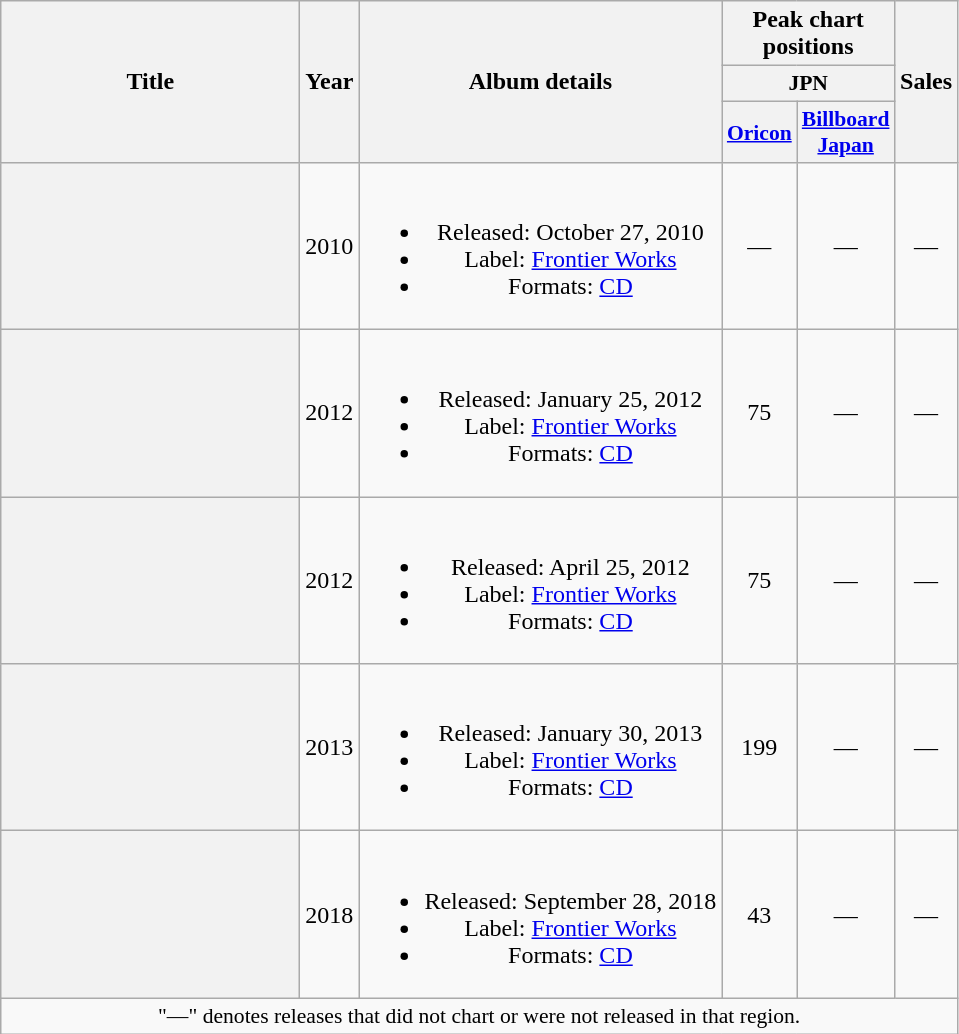<table class="wikitable plainrowheaders" style="text-align:center;">
<tr>
<th scope="col" rowspan="3" style="width:12em;">Title</th>
<th scope="col" rowspan="3">Year</th>
<th scope="col" rowspan="3">Album details</th>
<th scope="col" colspan="2">Peak chart positions</th>
<th scope="col" rowspan="3">Sales</th>
</tr>
<tr>
<th scope="col" style="width:3em;font-size:90%;" colspan="2">JPN</th>
</tr>
<tr>
<th scope="col" style="width:3em;font-size:90%;"><a href='#'>Oricon</a></th>
<th scope="col" style="width:3em;font-size:90%;"><a href='#'>Billboard Japan</a></th>
</tr>
<tr>
<th scope="row"></th>
<td>2010</td>
<td><br><ul><li>Released: October 27, 2010</li><li>Label: <a href='#'>Frontier Works</a></li><li>Formats: <a href='#'>CD</a></li></ul></td>
<td>—</td>
<td>—</td>
<td>—</td>
</tr>
<tr>
<th scope="row"></th>
<td>2012</td>
<td><br><ul><li>Released: January 25, 2012</li><li>Label: <a href='#'>Frontier Works</a></li><li>Formats: <a href='#'>CD</a></li></ul></td>
<td>75</td>
<td>—</td>
<td>—</td>
</tr>
<tr>
<th scope="row"></th>
<td>2012</td>
<td><br><ul><li>Released: April 25, 2012</li><li>Label: <a href='#'>Frontier Works</a></li><li>Formats: <a href='#'>CD</a></li></ul></td>
<td>75</td>
<td>—</td>
<td>—</td>
</tr>
<tr>
<th scope="row"></th>
<td>2013</td>
<td><br><ul><li>Released: January 30, 2013</li><li>Label: <a href='#'>Frontier Works</a></li><li>Formats: <a href='#'>CD</a></li></ul></td>
<td>199</td>
<td>—</td>
<td>—</td>
</tr>
<tr>
<th scope="row"></th>
<td>2018</td>
<td><br><ul><li>Released: September 28, 2018</li><li>Label: <a href='#'>Frontier Works</a></li><li>Formats: <a href='#'>CD</a></li></ul></td>
<td>43</td>
<td>—</td>
<td>—</td>
</tr>
<tr>
<td colspan="6" style="font-size:90%;">"—" denotes releases that did not chart or were not released in that region.</td>
</tr>
</table>
